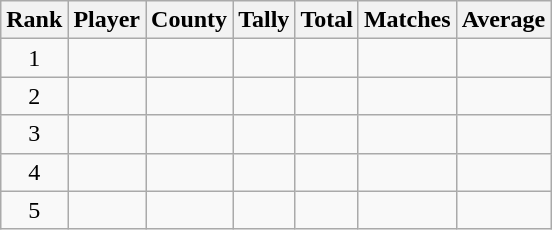<table class="wikitable">
<tr>
<th>Rank</th>
<th>Player</th>
<th>County</th>
<th>Tally</th>
<th>Total</th>
<th>Matches</th>
<th>Average</th>
</tr>
<tr>
<td rowspan="1" style="text-align:center;">1</td>
<td></td>
<td></td>
<td align="center"></td>
<td align="center"></td>
<td align="center"></td>
<td align="center"></td>
</tr>
<tr>
<td rowspan="1" style="text-align:center;">2</td>
<td></td>
<td></td>
<td align="center"></td>
<td align="center"></td>
<td align="center"></td>
<td align="center"></td>
</tr>
<tr>
<td rowspan="1" style="text-align:center;">3</td>
<td></td>
<td></td>
<td align="center"></td>
<td align="center"></td>
<td align="center"></td>
<td align="center"></td>
</tr>
<tr>
<td rowspan="1" style="text-align:center;">4</td>
<td></td>
<td></td>
<td align="center"></td>
<td align="center"></td>
<td align="center"></td>
<td align="center"></td>
</tr>
<tr>
<td rowspan="1" style="text-align:center;">5</td>
<td></td>
<td></td>
<td align="center"></td>
<td align="center"></td>
<td align="center"></td>
<td align="center"></td>
</tr>
</table>
